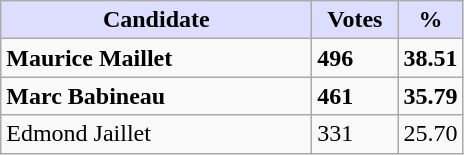<table class="wikitable">
<tr>
<th style="background:#ddf; width:200px;">Candidate</th>
<th style="background:#ddf; width:50px;">Votes</th>
<th style="background:#ddf; width:30px;">%</th>
</tr>
<tr>
<td><strong>Maurice Maillet</strong></td>
<td><strong>496</strong></td>
<td><strong>38.51</strong></td>
</tr>
<tr>
<td><strong>Marc Babineau</strong></td>
<td><strong>461</strong></td>
<td><strong>35.79</strong></td>
</tr>
<tr>
<td>Edmond Jaillet</td>
<td>331</td>
<td>25.70</td>
</tr>
</table>
